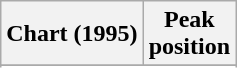<table class="wikitable sortable plainrowheaders" style="text-align:center">
<tr>
<th scope="col">Chart (1995)</th>
<th scope="col">Peak<br>position</th>
</tr>
<tr>
</tr>
<tr>
</tr>
<tr>
</tr>
<tr>
</tr>
<tr>
</tr>
<tr>
</tr>
<tr>
</tr>
<tr>
</tr>
<tr>
</tr>
<tr>
</tr>
<tr>
</tr>
</table>
